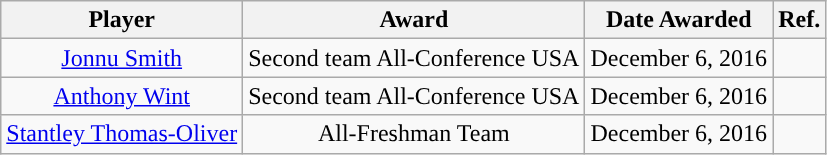<table class="wikitable sortable sortable" style="text-align: center">
<tr>
<th>Player</th>
<th>Award</th>
<th>Date Awarded</th>
<th>Ref.</th>
</tr>
<tr>
<td><a href='#'>Jonnu Smith</a></td>
<td>Second team All-Conference USA</td>
<td>December 6, 2016</td>
<td></td>
</tr>
<tr>
<td><a href='#'>Anthony Wint</a></td>
<td>Second team All-Conference USA</td>
<td>December 6, 2016</td>
<td></td>
</tr>
<tr>
<td><a href='#'>Stantley Thomas-Oliver</a></td>
<td>All-Freshman Team</td>
<td>December 6, 2016</td>
<td></td>
</tr>
</table>
